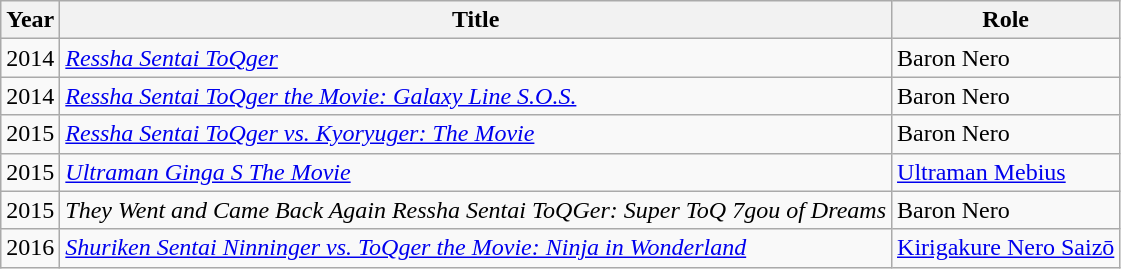<table class="wikitable">
<tr>
<th>Year</th>
<th>Title</th>
<th>Role</th>
</tr>
<tr>
<td>2014</td>
<td><em><a href='#'>Ressha Sentai ToQger</a></em></td>
<td>Baron Nero</td>
</tr>
<tr>
<td>2014</td>
<td><em><a href='#'>Ressha Sentai ToQger the Movie: Galaxy Line S.O.S.</a></em></td>
<td>Baron Nero</td>
</tr>
<tr>
<td>2015</td>
<td><em><a href='#'>Ressha Sentai ToQger vs. Kyoryuger: The Movie</a></em></td>
<td>Baron Nero</td>
</tr>
<tr>
<td>2015</td>
<td><em><a href='#'>Ultraman Ginga S The Movie</a></em></td>
<td><a href='#'>Ultraman Mebius</a></td>
</tr>
<tr>
<td>2015</td>
<td><em>They Went and Came Back Again Ressha Sentai ToQGer: Super ToQ 7gou of Dreams</em></td>
<td>Baron Nero</td>
</tr>
<tr>
<td>2016</td>
<td><em><a href='#'>Shuriken Sentai Ninninger vs. ToQger the Movie: Ninja in Wonderland</a></em></td>
<td><a href='#'>Kirigakure Nero Saizō</a></td>
</tr>
</table>
